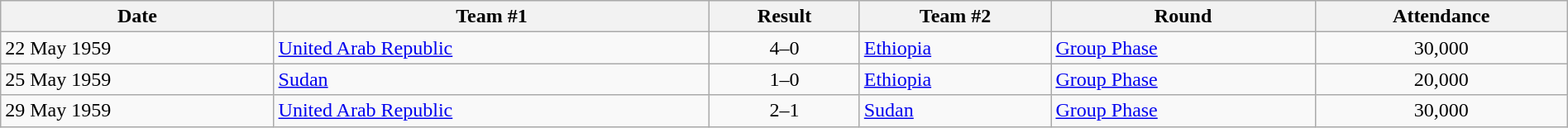<table class="wikitable" style="text-align: left;" width="100%">
<tr>
<th>Date</th>
<th>Team #1</th>
<th>Result</th>
<th>Team #2</th>
<th>Round</th>
<th>Attendance</th>
</tr>
<tr>
<td>22 May 1959</td>
<td> <a href='#'>United Arab Republic</a></td>
<td style="text-align:center;">4–0</td>
<td> <a href='#'>Ethiopia</a></td>
<td><a href='#'>Group Phase</a></td>
<td style="text-align:center;">30,000</td>
</tr>
<tr>
<td>25 May 1959</td>
<td> <a href='#'>Sudan</a></td>
<td style="text-align:center;">1–0</td>
<td> <a href='#'>Ethiopia</a></td>
<td><a href='#'>Group Phase</a></td>
<td style="text-align:center;">20,000</td>
</tr>
<tr>
<td>29 May 1959</td>
<td> <a href='#'>United Arab Republic</a></td>
<td style="text-align:center;">2–1</td>
<td> <a href='#'>Sudan</a></td>
<td><a href='#'>Group Phase</a></td>
<td style="text-align:center;">30,000</td>
</tr>
</table>
